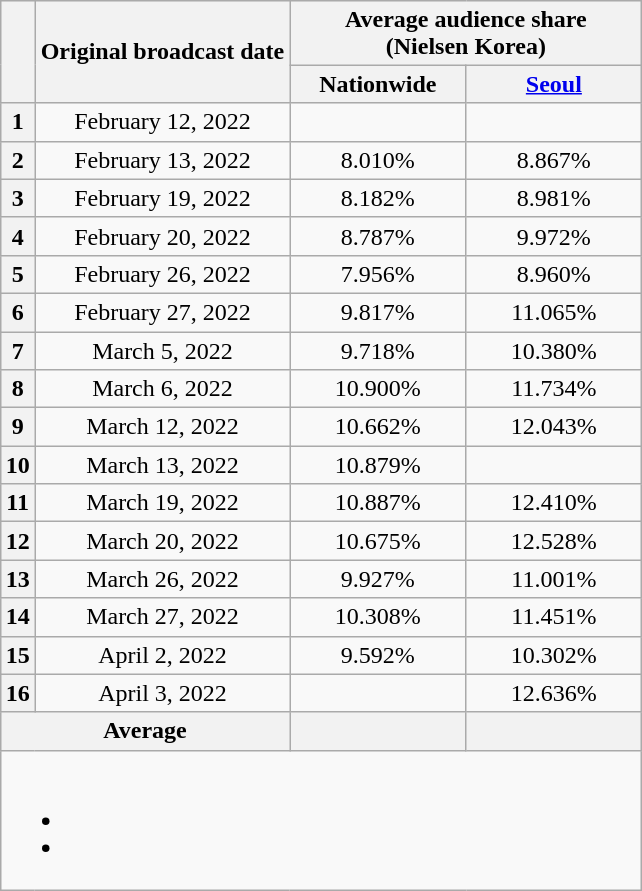<table class="wikitable" style="text-align:center; max-width:500px; margin-left: auto; margin-right: auto; border: none;">
<tr>
</tr>
<tr>
<th rowspan="2"></th>
<th rowspan="2">Original broadcast date</th>
<th colspan="2">Average audience share<br>(Nielsen Korea)</th>
</tr>
<tr>
<th width="110">Nationwide</th>
<th width="110"><a href='#'>Seoul</a></th>
</tr>
<tr>
<th>1</th>
<td>February 12, 2022</td>
<td> </td>
<td> </td>
</tr>
<tr>
<th>2</th>
<td>February 13, 2022</td>
<td>8.010% </td>
<td>8.867% </td>
</tr>
<tr>
<th>3</th>
<td>February 19, 2022</td>
<td>8.182% </td>
<td>8.981% </td>
</tr>
<tr>
<th>4</th>
<td>February 20, 2022</td>
<td>8.787% </td>
<td>9.972% </td>
</tr>
<tr>
<th>5</th>
<td>February 26, 2022</td>
<td>7.956% </td>
<td>8.960% </td>
</tr>
<tr>
<th>6</th>
<td>February 27, 2022</td>
<td>9.817% </td>
<td>11.065% </td>
</tr>
<tr>
<th>7</th>
<td>March 5, 2022</td>
<td>9.718% </td>
<td>10.380% </td>
</tr>
<tr>
<th>8</th>
<td>March 6, 2022</td>
<td>10.900% </td>
<td>11.734% </td>
</tr>
<tr>
<th>9</th>
<td>March 12, 2022</td>
<td>10.662% </td>
<td>12.043% </td>
</tr>
<tr>
<th>10</th>
<td>March 13, 2022</td>
<td>10.879% </td>
<td> </td>
</tr>
<tr>
<th>11</th>
<td>March 19, 2022</td>
<td>10.887% </td>
<td>12.410% </td>
</tr>
<tr>
<th>12</th>
<td>March 20, 2022</td>
<td>10.675% </td>
<td>12.528% </td>
</tr>
<tr>
<th>13</th>
<td>March 26, 2022</td>
<td>9.927% </td>
<td>11.001% </td>
</tr>
<tr>
<th>14</th>
<td>March 27, 2022</td>
<td>10.308% </td>
<td>11.451% </td>
</tr>
<tr>
<th>15</th>
<td>April 2, 2022</td>
<td>9.592% </td>
<td>10.302% </td>
</tr>
<tr>
<th>16</th>
<td>April 3, 2022</td>
<td> </td>
<td>12.636% </td>
</tr>
<tr>
<th colspan="2">Average</th>
<th></th>
<th></th>
</tr>
<tr>
<td colspan="4"><br><ul><li></li><li></li></ul></td>
</tr>
</table>
